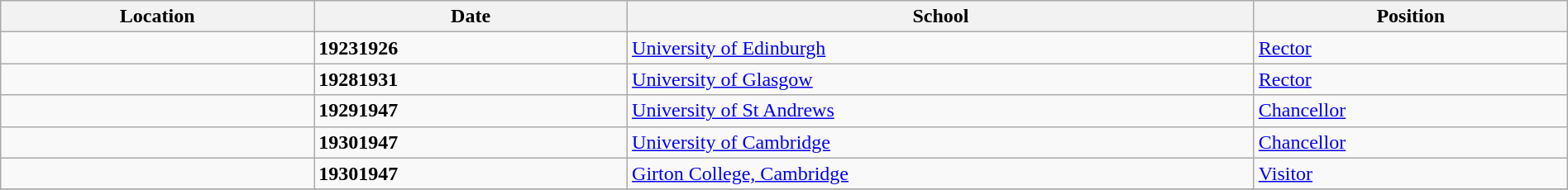<table class="wikitable" style="width:100%;">
<tr>
<th style="width:20%;">Location</th>
<th style="width:20%;">Date</th>
<th style="width:40%;">School</th>
<th style="width:20%;">Position</th>
</tr>
<tr>
<td></td>
<td><strong>19231926</strong></td>
<td><a href='#'>University of Edinburgh</a></td>
<td><a href='#'>Rector</a></td>
</tr>
<tr>
<td></td>
<td><strong>19281931</strong></td>
<td><a href='#'>University of Glasgow</a></td>
<td><a href='#'>Rector</a></td>
</tr>
<tr>
<td></td>
<td><strong>19291947</strong></td>
<td><a href='#'>University of St Andrews</a></td>
<td><a href='#'>Chancellor</a></td>
</tr>
<tr>
<td></td>
<td><strong>19301947</strong></td>
<td><a href='#'>University of Cambridge</a></td>
<td><a href='#'>Chancellor</a></td>
</tr>
<tr>
<td></td>
<td><strong>19301947</strong></td>
<td><a href='#'>Girton College, Cambridge</a></td>
<td><a href='#'>Visitor</a></td>
</tr>
<tr>
</tr>
</table>
